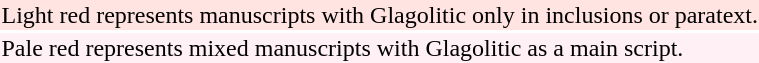<table style="background:transparent">
<tr>
<td bgcolor="MistyRose">Light red represents manuscripts with Glagolitic only in inclusions or paratext.</td>
</tr>
<tr>
<td bgcolor="LavenderBlush">Pale red represents mixed manuscripts with Glagolitic as a main script.</td>
</tr>
</table>
